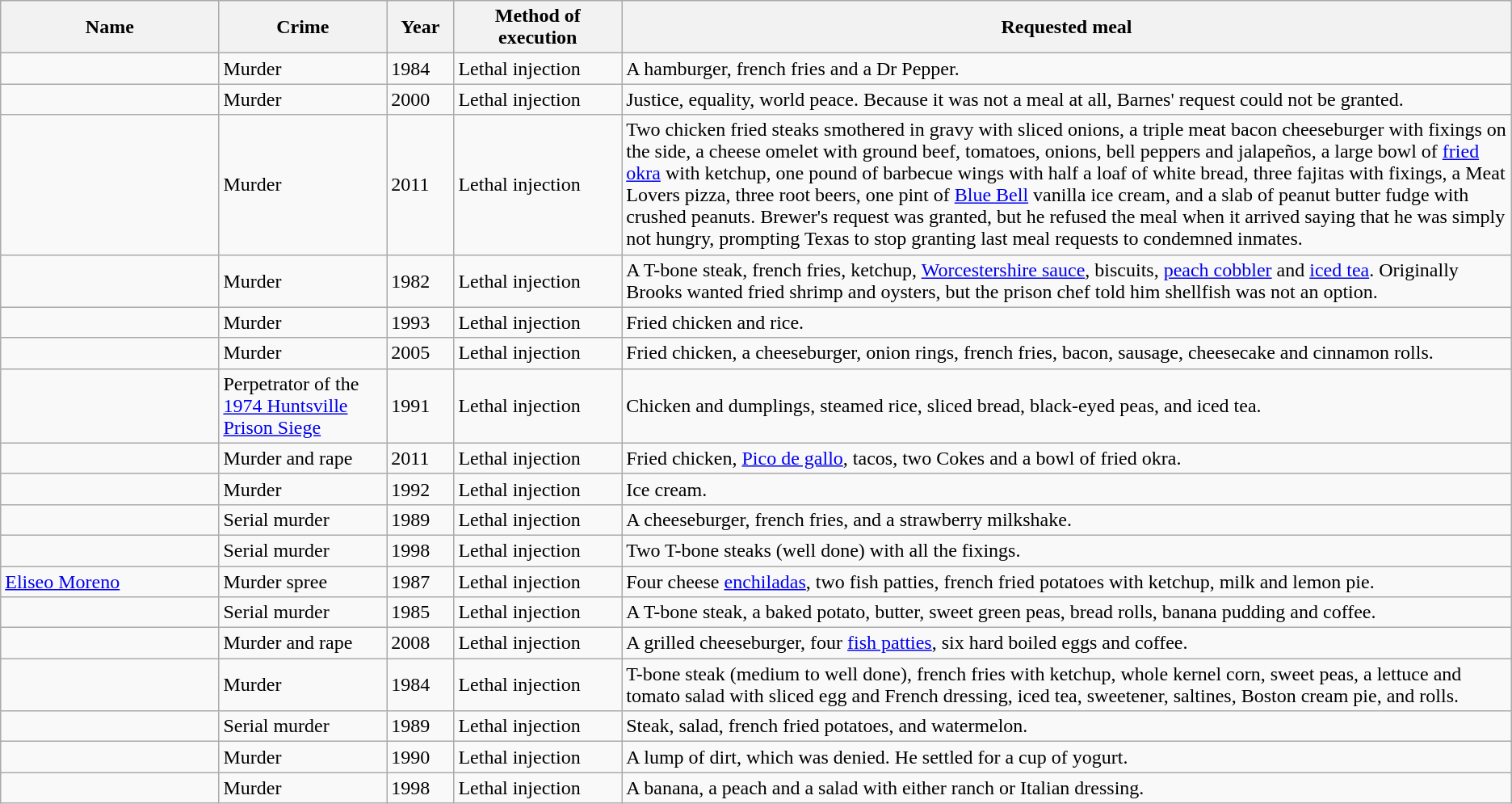<table class="wikitable sortable" style="font-size:100%; ">
<tr>
<th width="13%">Name</th>
<th width="10%">Crime</th>
<th width="4%">Year</th>
<th width="10%">Method of execution</th>
<th width="53%">Requested meal</th>
</tr>
<tr>
<td></td>
<td>Murder</td>
<td>1984</td>
<td>Lethal injection</td>
<td>A hamburger, french fries and a Dr Pepper.</td>
</tr>
<tr>
<td></td>
<td>Murder</td>
<td>2000</td>
<td>Lethal injection</td>
<td>Justice, equality, world peace. Because it was not a meal at all, Barnes' request could not be granted.</td>
</tr>
<tr>
<td></td>
<td>Murder</td>
<td>2011</td>
<td>Lethal injection</td>
<td>Two chicken fried steaks smothered in gravy with sliced onions, a triple meat bacon cheeseburger with fixings on the side, a cheese omelet with ground beef, tomatoes, onions, bell peppers and jalapeños, a large bowl of <a href='#'>fried okra</a> with ketchup, one pound of barbecue wings with half a loaf of white bread, three fajitas with fixings, a Meat Lovers pizza, three root beers, one pint of <a href='#'>Blue Bell</a> vanilla ice cream, and a slab of peanut butter fudge with crushed peanuts. Brewer's request was granted, but he refused the meal when it arrived saying that he was simply not hungry, prompting Texas to stop granting last meal requests to condemned inmates.</td>
</tr>
<tr>
<td></td>
<td>Murder</td>
<td>1982</td>
<td>Lethal injection</td>
<td>A T-bone steak, french fries, ketchup, <a href='#'>Worcestershire sauce</a>, biscuits, <a href='#'>peach cobbler</a> and <a href='#'>iced tea</a>. Originally Brooks wanted fried shrimp and oysters, but the prison chef told him shellfish was not an option.</td>
</tr>
<tr>
<td></td>
<td>Murder</td>
<td>1993</td>
<td>Lethal injection</td>
<td>Fried chicken and rice.</td>
</tr>
<tr>
<td></td>
<td>Murder</td>
<td>2005</td>
<td>Lethal injection</td>
<td>Fried chicken, a cheeseburger, onion rings, french fries, bacon, sausage, cheesecake and cinnamon rolls.</td>
</tr>
<tr>
<td></td>
<td>Perpetrator of the <a href='#'>1974 Huntsville Prison Siege</a></td>
<td>1991</td>
<td>Lethal injection</td>
<td>Chicken and dumplings, steamed rice, sliced bread, black-eyed peas, and iced tea.</td>
</tr>
<tr>
<td></td>
<td>Murder and rape</td>
<td>2011</td>
<td>Lethal injection</td>
<td>Fried chicken, <a href='#'>Pico de gallo</a>, tacos, two Cokes and a bowl of fried okra.</td>
</tr>
<tr>
<td></td>
<td>Murder</td>
<td>1992</td>
<td>Lethal injection</td>
<td>Ice cream.</td>
</tr>
<tr>
<td></td>
<td>Serial murder</td>
<td>1989</td>
<td>Lethal injection</td>
<td>A cheeseburger, french fries, and a strawberry milkshake.</td>
</tr>
<tr>
<td></td>
<td>Serial murder</td>
<td>1998</td>
<td>Lethal injection</td>
<td>Two T-bone steaks (well done) with all the fixings.</td>
</tr>
<tr>
<td><a href='#'>Eliseo Moreno</a></td>
<td>Murder spree</td>
<td>1987</td>
<td>Lethal injection</td>
<td>Four cheese <a href='#'>enchiladas</a>, two fish patties, french fried potatoes with ketchup, milk and lemon pie.</td>
</tr>
<tr>
<td></td>
<td>Serial murder</td>
<td>1985</td>
<td>Lethal injection</td>
<td>A T-bone steak, a baked potato, butter, sweet green peas, bread rolls, banana pudding and coffee.</td>
</tr>
<tr>
<td></td>
<td>Murder and rape</td>
<td>2008</td>
<td>Lethal injection</td>
<td>A grilled cheeseburger, four <a href='#'>fish patties</a>, six hard boiled eggs and coffee.</td>
</tr>
<tr>
<td></td>
<td>Murder</td>
<td>1984</td>
<td>Lethal injection</td>
<td>T-bone steak (medium to well done), french fries with ketchup, whole kernel corn, sweet peas, a lettuce and tomato salad with sliced egg and French dressing, iced tea, sweetener, saltines, Boston cream pie, and rolls.</td>
</tr>
<tr>
<td></td>
<td>Serial murder</td>
<td>1989</td>
<td>Lethal injection</td>
<td>Steak, salad, french fried potatoes, and watermelon.</td>
</tr>
<tr>
<td></td>
<td>Murder</td>
<td>1990</td>
<td>Lethal injection</td>
<td>A lump of dirt, which was denied. He settled for a cup of yogurt.</td>
</tr>
<tr>
<td></td>
<td>Murder</td>
<td>1998</td>
<td>Lethal injection</td>
<td>A banana, a peach and a salad with either ranch or Italian dressing.</td>
</tr>
</table>
